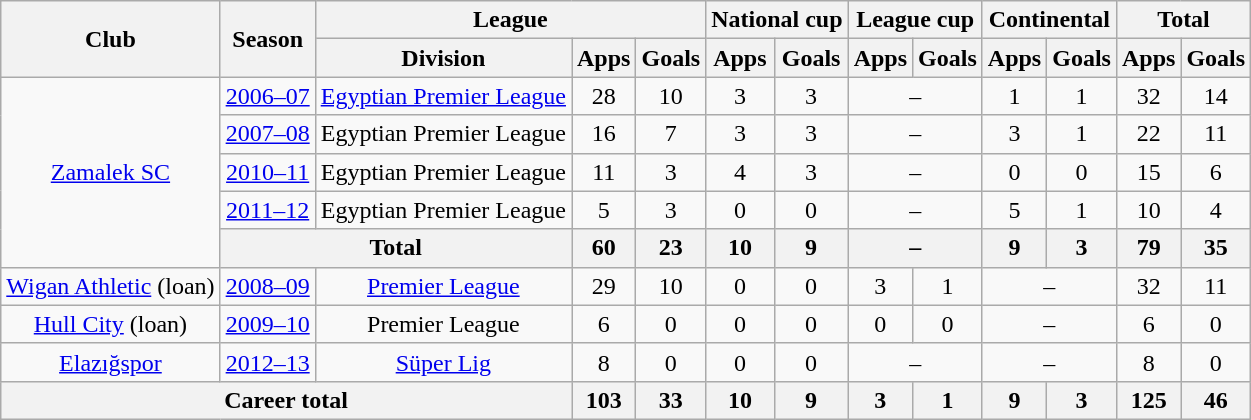<table class="wikitable" style="text-align: center">
<tr>
<th rowspan="2">Club</th>
<th rowspan="2">Season</th>
<th colspan="3">League</th>
<th colspan="2">National cup</th>
<th colspan="2">League cup</th>
<th colspan="2">Continental</th>
<th colspan="2">Total</th>
</tr>
<tr>
<th>Division</th>
<th>Apps</th>
<th>Goals</th>
<th>Apps</th>
<th>Goals</th>
<th>Apps</th>
<th>Goals</th>
<th>Apps</th>
<th>Goals</th>
<th>Apps</th>
<th>Goals</th>
</tr>
<tr>
<td rowspan="5"><a href='#'>Zamalek SC</a></td>
<td><a href='#'>2006–07</a></td>
<td><a href='#'>Egyptian Premier League</a></td>
<td>28</td>
<td>10</td>
<td>3</td>
<td>3</td>
<td colspan="2">–</td>
<td>1</td>
<td>1</td>
<td>32</td>
<td>14</td>
</tr>
<tr>
<td><a href='#'>2007–08</a></td>
<td>Egyptian Premier League</td>
<td>16</td>
<td>7</td>
<td>3</td>
<td>3</td>
<td colspan="2">–</td>
<td>3</td>
<td>1</td>
<td>22</td>
<td>11</td>
</tr>
<tr>
<td><a href='#'>2010–11</a></td>
<td>Egyptian Premier League</td>
<td>11</td>
<td>3</td>
<td>4</td>
<td>3</td>
<td colspan="2">–</td>
<td>0</td>
<td>0</td>
<td>15</td>
<td>6</td>
</tr>
<tr>
<td><a href='#'>2011–12</a></td>
<td>Egyptian Premier League</td>
<td>5</td>
<td>3</td>
<td>0</td>
<td>0</td>
<td colspan="2">–</td>
<td>5</td>
<td>1</td>
<td>10</td>
<td>4</td>
</tr>
<tr>
<th colspan="2">Total</th>
<th>60</th>
<th>23</th>
<th>10</th>
<th>9</th>
<th colspan="2">–</th>
<th>9</th>
<th>3</th>
<th>79</th>
<th>35</th>
</tr>
<tr>
<td><a href='#'>Wigan Athletic</a> (loan)</td>
<td><a href='#'>2008–09</a></td>
<td><a href='#'>Premier League</a></td>
<td>29</td>
<td>10</td>
<td>0</td>
<td>0</td>
<td>3</td>
<td>1</td>
<td colspan="2">–</td>
<td>32</td>
<td>11</td>
</tr>
<tr>
<td><a href='#'>Hull City</a> (loan)</td>
<td><a href='#'>2009–10</a></td>
<td>Premier League</td>
<td>6</td>
<td>0</td>
<td>0</td>
<td>0</td>
<td>0</td>
<td>0</td>
<td colspan="2">–</td>
<td>6</td>
<td>0</td>
</tr>
<tr>
<td><a href='#'>Elazığspor</a></td>
<td><a href='#'>2012–13</a></td>
<td><a href='#'>Süper Lig</a></td>
<td>8</td>
<td>0</td>
<td>0</td>
<td>0</td>
<td colspan="2">–</td>
<td colspan="2">–</td>
<td>8</td>
<td>0</td>
</tr>
<tr>
<th colspan="3">Career total</th>
<th>103</th>
<th>33</th>
<th>10</th>
<th>9</th>
<th>3</th>
<th>1</th>
<th>9</th>
<th>3</th>
<th>125</th>
<th>46</th>
</tr>
</table>
